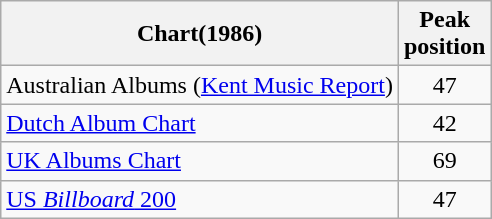<table class="wikitable sortable" style="text-align:center;">
<tr>
<th>Chart(1986)</th>
<th>Peak<br>position</th>
</tr>
<tr>
<td align="left">Australian Albums (<a href='#'>Kent Music Report</a>)</td>
<td style="text-align:center;">47</td>
</tr>
<tr>
<td align="left"><a href='#'>Dutch Album Chart</a></td>
<td>42</td>
</tr>
<tr>
<td align="left"><a href='#'>UK Albums Chart</a></td>
<td>69</td>
</tr>
<tr>
<td align="left"><a href='#'>US <em>Billboard</em> 200</a></td>
<td>47</td>
</tr>
</table>
